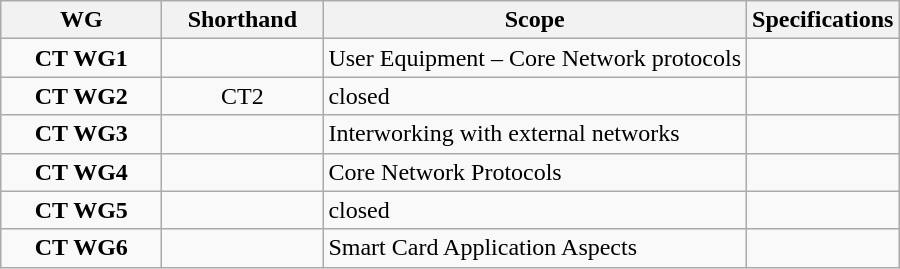<table class="wikitable">
<tr>
<th width="100 px">WG</th>
<th width="100 px">Shorthand</th>
<th>Scope</th>
<th>Specifications</th>
</tr>
<tr>
<td align="center"><strong>CT WG1</strong></td>
<td align="center"></td>
<td>User Equipment – Core Network protocols</td>
<td></td>
</tr>
<tr>
<td align="center"><strong>CT WG2</strong></td>
<td align="center">CT2</td>
<td>closed</td>
<td></td>
</tr>
<tr>
<td align="center"><strong>CT WG3</strong></td>
<td align="center"></td>
<td>Interworking with external networks</td>
<td></td>
</tr>
<tr>
<td align="center"><strong>CT WG4</strong></td>
<td align="center"></td>
<td>Core Network Protocols</td>
<td></td>
</tr>
<tr>
<td align="center"><strong>CT WG5</strong></td>
<td align="center"></td>
<td>closed</td>
<td></td>
</tr>
<tr>
<td align="center"><strong>CT WG6</strong></td>
<td align="center"></td>
<td>Smart Card Application Aspects</td>
<td></td>
</tr>
</table>
